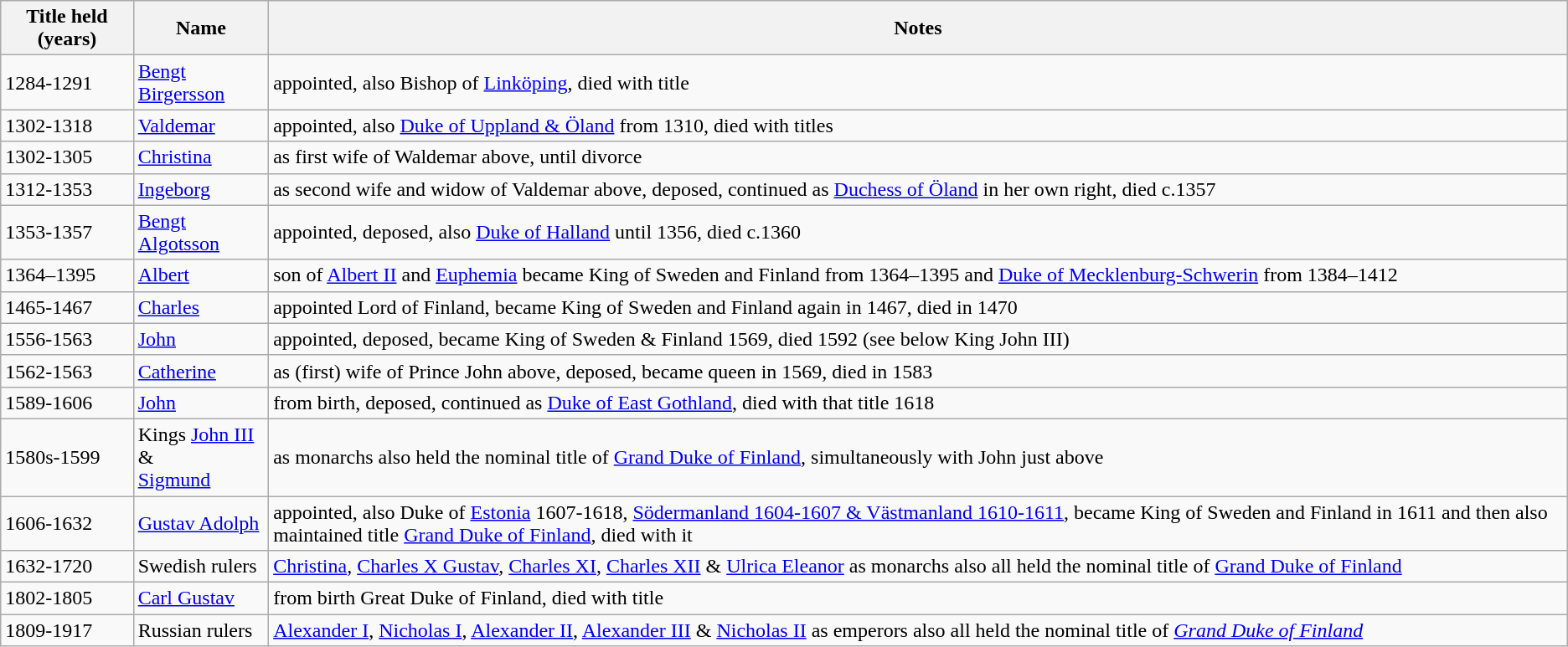<table class="wikitable">
<tr>
<th><strong>Title held (years)</strong></th>
<th><strong>Name</strong></th>
<th><strong>Notes</strong></th>
</tr>
<tr>
<td>1284-1291</td>
<td><a href='#'>Bengt Birgersson</a></td>
<td>appointed, also Bishop of <a href='#'>Linköping</a>, died with title</td>
</tr>
<tr>
<td>1302-1318</td>
<td><a href='#'>Valdemar</a></td>
<td>appointed, also <a href='#'>Duke of Uppland & Öland</a> from 1310, died with titles</td>
</tr>
<tr>
<td>1302-1305</td>
<td><a href='#'>Christina</a></td>
<td>as first wife of Waldemar above, until divorce</td>
</tr>
<tr>
<td>1312-1353</td>
<td><a href='#'>Ingeborg</a></td>
<td>as second wife and widow of Valdemar above, deposed, continued as <a href='#'>Duchess of Öland</a> in her own right, died c.1357</td>
</tr>
<tr>
<td>1353-1357</td>
<td><a href='#'>Bengt Algotsson</a></td>
<td>appointed, deposed, also <a href='#'>Duke of Halland</a> until 1356, died c.1360</td>
</tr>
<tr>
<td>1364–1395</td>
<td><a href='#'>Albert</a></td>
<td>son of <a href='#'>Albert II</a> and <a href='#'>Euphemia</a> became King of Sweden and Finland from 1364–1395 and <a href='#'>Duke of Mecklenburg-Schwerin</a> from 1384–1412</td>
</tr>
<tr>
<td>1465-1467</td>
<td><a href='#'>Charles</a></td>
<td>appointed Lord of Finland, became King of Sweden and Finland again in 1467, died in 1470</td>
</tr>
<tr>
<td>1556-1563</td>
<td><a href='#'>John</a></td>
<td>appointed, deposed, became King of Sweden & Finland 1569, died 1592 (see below King John III)</td>
</tr>
<tr>
<td>1562-1563</td>
<td><a href='#'>Catherine</a></td>
<td>as (first) wife of Prince John above, deposed, became queen in 1569, died in 1583</td>
</tr>
<tr>
<td>1589-1606</td>
<td><a href='#'>John</a></td>
<td>from birth, deposed, continued as <a href='#'>Duke of East Gothland</a>, died with that title 1618</td>
</tr>
<tr>
<td>1580s-1599</td>
<td>Kings <a href='#'>John III</a> &<br><a href='#'>Sigmund</a></td>
<td>as monarchs also held the nominal title of <a href='#'>Grand Duke of Finland</a>, simultaneously with John just above</td>
</tr>
<tr>
<td>1606-1632</td>
<td><a href='#'>Gustav Adolph</a></td>
<td>appointed, also Duke of <a href='#'>Estonia</a> 1607-1618, <a href='#'>Södermanland 1604-1607 & Västmanland 1610-1611</a>, became King of Sweden and Finland in 1611 and then also maintained title <a href='#'>Grand Duke of Finland</a>, died with it</td>
</tr>
<tr>
<td>1632-1720</td>
<td>Swedish rulers</td>
<td><a href='#'>Christina</a>, <a href='#'>Charles X Gustav</a>, <a href='#'>Charles XI</a>, <a href='#'>Charles XII</a> & <a href='#'>Ulrica Eleanor</a> as monarchs also all held the nominal title of <a href='#'>Grand Duke of Finland</a></td>
</tr>
<tr>
<td>1802-1805</td>
<td><a href='#'>Carl Gustav</a></td>
<td>from birth Great Duke of Finland, died with title</td>
</tr>
<tr>
<td>1809-1917</td>
<td>Russian rulers</td>
<td><a href='#'>Alexander I</a>, <a href='#'>Nicholas I</a>, <a href='#'>Alexander II</a>, <a href='#'>Alexander III</a> & <a href='#'>Nicholas II</a> as emperors also all held the nominal title of <em><a href='#'>Grand Duke of Finland</a></em></td>
</tr>
</table>
